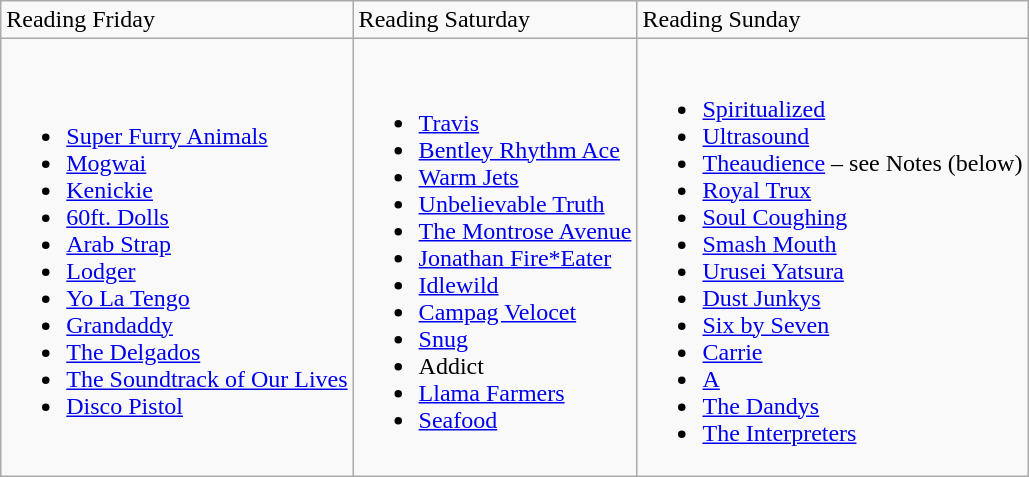<table class="wikitable">
<tr>
<td>Reading Friday</td>
<td>Reading Saturday</td>
<td>Reading Sunday</td>
</tr>
<tr>
<td><br><ul><li><a href='#'>Super Furry Animals</a></li><li><a href='#'>Mogwai</a></li><li><a href='#'>Kenickie</a></li><li><a href='#'>60ft. Dolls</a></li><li><a href='#'>Arab Strap</a></li><li><a href='#'>Lodger</a></li><li><a href='#'>Yo La Tengo</a></li><li><a href='#'>Grandaddy</a></li><li><a href='#'>The Delgados</a></li><li><a href='#'>The Soundtrack of Our Lives</a></li><li><a href='#'>Disco Pistol</a></li></ul></td>
<td><br><ul><li><a href='#'>Travis</a></li><li><a href='#'>Bentley Rhythm Ace</a></li><li><a href='#'>Warm Jets</a></li><li><a href='#'>Unbelievable Truth</a></li><li><a href='#'>The Montrose Avenue</a></li><li><a href='#'>Jonathan Fire*Eater</a></li><li><a href='#'>Idlewild</a></li><li><a href='#'>Campag Velocet</a></li><li><a href='#'>Snug</a></li><li>Addict</li><li><a href='#'>Llama Farmers</a></li><li><a href='#'>Seafood</a></li></ul></td>
<td><br><ul><li><a href='#'>Spiritualized</a></li><li><a href='#'>Ultrasound</a></li><li><a href='#'>Theaudience</a> – see Notes (below)</li><li><a href='#'>Royal Trux</a></li><li><a href='#'>Soul Coughing</a></li><li><a href='#'>Smash Mouth</a></li><li><a href='#'>Urusei Yatsura</a></li><li><a href='#'>Dust Junkys</a></li><li><a href='#'>Six by Seven</a></li><li><a href='#'>Carrie</a></li><li><a href='#'>A</a></li><li><a href='#'>The Dandys</a></li><li><a href='#'>The Interpreters</a></li></ul></td>
</tr>
</table>
